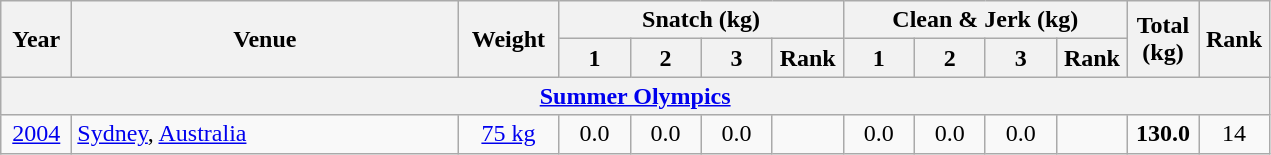<table class = "wikitable" style="text-align:center;">
<tr>
<th rowspan=2 width=40>Year</th>
<th rowspan=2 width=250>Venue</th>
<th rowspan=2 width=60>Weight</th>
<th colspan=4>Snatch (kg)</th>
<th colspan=4>Clean & Jerk (kg)</th>
<th rowspan=2 width=40>Total <br>(kg)</th>
<th rowspan=2 width=40>Rank</th>
</tr>
<tr>
<th width=40>1</th>
<th width=40>2</th>
<th width=40>3</th>
<th width=40>Rank</th>
<th width=40>1</th>
<th width=40>2</th>
<th width=40>3</th>
<th width=40>Rank</th>
</tr>
<tr>
<th colspan=13><a href='#'>Summer Olympics</a></th>
</tr>
<tr>
<td><a href='#'>2004</a></td>
<td align=left> <a href='#'>Sydney</a>, <a href='#'>Australia</a></td>
<td><a href='#'>75 kg</a></td>
<td>0.0</td>
<td>0.0</td>
<td>0.0</td>
<td></td>
<td>0.0</td>
<td>0.0</td>
<td>0.0</td>
<td></td>
<td><strong>130.0</strong></td>
<td>14</td>
</tr>
</table>
